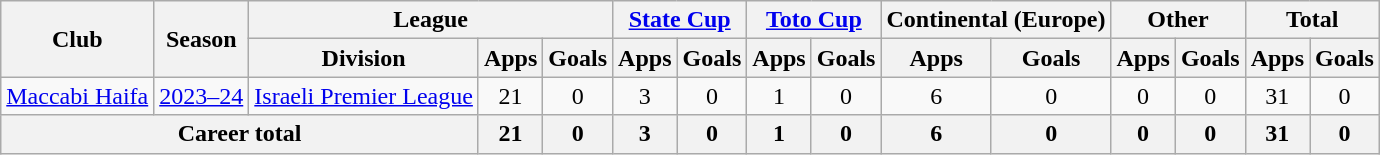<table class="wikitable" style="text-align: center">
<tr>
<th rowspan="2">Club</th>
<th rowspan="2">Season</th>
<th colspan="3">League</th>
<th colspan="2"><a href='#'>State Cup</a></th>
<th colspan="2"><a href='#'>Toto Cup</a></th>
<th colspan="2">Continental (Europe)</th>
<th colspan="2">Other</th>
<th colspan="2">Total</th>
</tr>
<tr>
<th>Division</th>
<th>Apps</th>
<th>Goals</th>
<th>Apps</th>
<th>Goals</th>
<th>Apps</th>
<th>Goals</th>
<th>Apps</th>
<th>Goals</th>
<th>Apps</th>
<th>Goals</th>
<th>Apps</th>
<th>Goals</th>
</tr>
<tr>
<td rowspan="1"><a href='#'>Maccabi Haifa</a></td>
<td><a href='#'>2023–24</a></td>
<td><a href='#'>Israeli Premier League</a></td>
<td>21</td>
<td>0</td>
<td>3</td>
<td>0</td>
<td>1</td>
<td>0</td>
<td>6</td>
<td>0</td>
<td>0</td>
<td>0</td>
<td>31</td>
<td>0</td>
</tr>
<tr>
<th colspan="3">Career total</th>
<th>21</th>
<th>0</th>
<th>3</th>
<th>0</th>
<th>1</th>
<th>0</th>
<th>6</th>
<th>0</th>
<th>0</th>
<th>0</th>
<th>31</th>
<th>0</th>
</tr>
</table>
